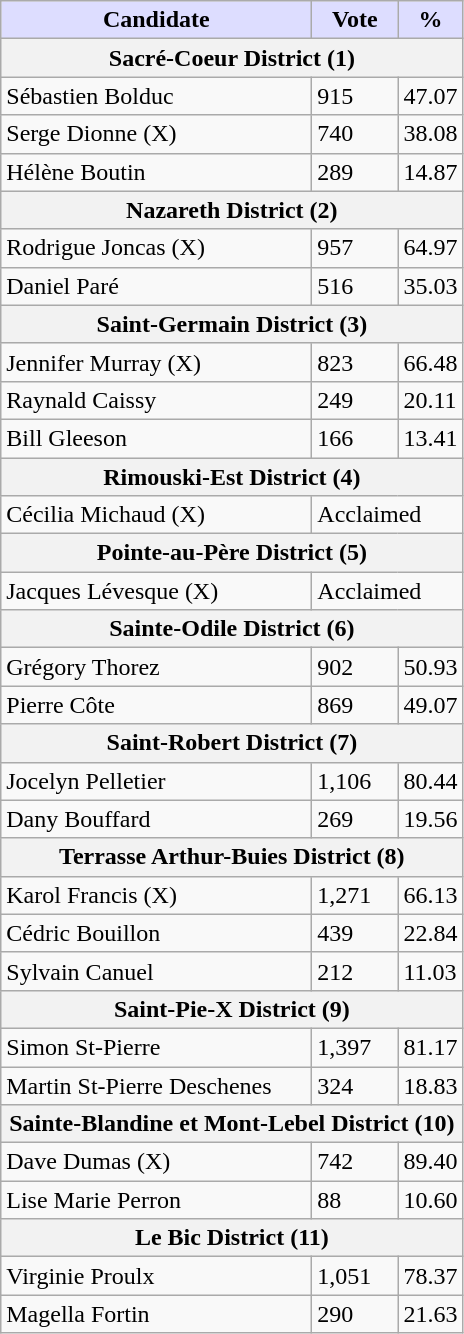<table class="wikitable">
<tr>
<th style="background:#ddf; width:200px;">Candidate</th>
<th style="background:#ddf; width:50px;">Vote</th>
<th style="background:#ddf; width:30px;">%</th>
</tr>
<tr>
<th colspan="3">Sacré-Coeur District (1)</th>
</tr>
<tr>
<td>Sébastien Bolduc</td>
<td>915</td>
<td>47.07</td>
</tr>
<tr>
<td>Serge Dionne (X)</td>
<td>740</td>
<td>38.08</td>
</tr>
<tr>
<td>Hélène Boutin</td>
<td>289</td>
<td>14.87</td>
</tr>
<tr>
<th colspan="3">Nazareth District (2)</th>
</tr>
<tr>
<td>Rodrigue Joncas (X)</td>
<td>957</td>
<td>64.97</td>
</tr>
<tr>
<td>Daniel Paré</td>
<td>516</td>
<td>35.03</td>
</tr>
<tr>
<th colspan="3">Saint-Germain District (3)</th>
</tr>
<tr>
<td>Jennifer Murray (X)</td>
<td>823</td>
<td>66.48</td>
</tr>
<tr>
<td>Raynald Caissy</td>
<td>249</td>
<td>20.11</td>
</tr>
<tr>
<td>Bill Gleeson</td>
<td>166</td>
<td>13.41</td>
</tr>
<tr>
<th colspan="3">Rimouski-Est District (4)</th>
</tr>
<tr>
<td>Cécilia Michaud (X)</td>
<td colspan="2">Acclaimed</td>
</tr>
<tr>
<th colspan="3">Pointe-au-Père District (5)</th>
</tr>
<tr>
<td>Jacques Lévesque (X)</td>
<td colspan="2">Acclaimed</td>
</tr>
<tr>
<th colspan="3">Sainte-Odile District (6)</th>
</tr>
<tr>
<td>Grégory Thorez</td>
<td>902</td>
<td>50.93</td>
</tr>
<tr>
<td>Pierre Côte</td>
<td>869</td>
<td>49.07</td>
</tr>
<tr>
<th colspan="3">Saint-Robert District (7)</th>
</tr>
<tr>
<td>Jocelyn Pelletier</td>
<td>1,106</td>
<td>80.44</td>
</tr>
<tr>
<td>Dany Bouffard</td>
<td>269</td>
<td>19.56</td>
</tr>
<tr>
<th colspan="3">Terrasse Arthur-Buies District (8)</th>
</tr>
<tr>
<td>Karol Francis (X)</td>
<td>1,271</td>
<td>66.13</td>
</tr>
<tr>
<td>Cédric Bouillon</td>
<td>439</td>
<td>22.84</td>
</tr>
<tr>
<td>Sylvain Canuel</td>
<td>212</td>
<td>11.03</td>
</tr>
<tr>
<th colspan="3">Saint-Pie-X District (9)</th>
</tr>
<tr>
<td>Simon St-Pierre</td>
<td>1,397</td>
<td>81.17</td>
</tr>
<tr>
<td>Martin St-Pierre Deschenes</td>
<td>324</td>
<td>18.83</td>
</tr>
<tr>
<th colspan="3">Sainte-Blandine et Mont-Lebel District (10)</th>
</tr>
<tr>
<td>Dave Dumas (X)</td>
<td>742</td>
<td>89.40</td>
</tr>
<tr>
<td>Lise Marie Perron</td>
<td>88</td>
<td>10.60</td>
</tr>
<tr>
<th colspan="3">Le Bic District (11)</th>
</tr>
<tr>
<td>Virginie Proulx</td>
<td>1,051</td>
<td>78.37</td>
</tr>
<tr>
<td>Magella Fortin</td>
<td>290</td>
<td>21.63</td>
</tr>
</table>
